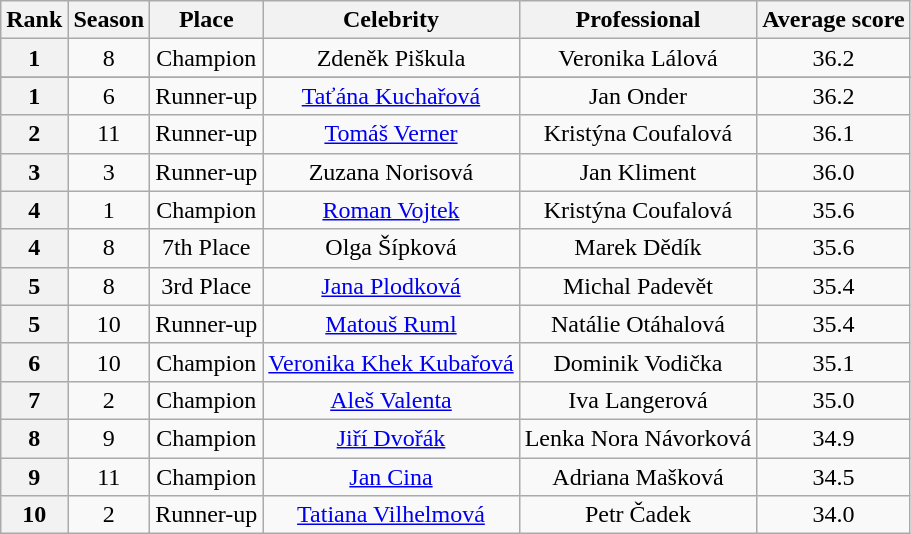<table class="wikitable sortable" style="text-align: center; width: auto;">
<tr>
<th>Rank</th>
<th>Season</th>
<th>Place</th>
<th>Celebrity</th>
<th>Professional</th>
<th>Average score</th>
</tr>
<tr>
<th>1</th>
<td>8</td>
<td>Champion</td>
<td>Zdeněk Piškula</td>
<td>Veronika Lálová</td>
<td>36.2</td>
</tr>
<tr>
</tr>
<tr>
<th>1</th>
<td>6</td>
<td>Runner-up</td>
<td><a href='#'>Taťána Kuchařová</a></td>
<td>Jan Onder</td>
<td>36.2</td>
</tr>
<tr>
<th>2</th>
<td>11</td>
<td>Runner-up</td>
<td><a href='#'>Tomáš Verner</a></td>
<td>Kristýna Coufalová</td>
<td>36.1</td>
</tr>
<tr>
<th>3</th>
<td>3</td>
<td>Runner-up</td>
<td>Zuzana Norisová</td>
<td>Jan Kliment</td>
<td>36.0</td>
</tr>
<tr>
<th>4</th>
<td>1</td>
<td>Champion</td>
<td><a href='#'>Roman Vojtek</a></td>
<td>Kristýna Coufalová</td>
<td>35.6</td>
</tr>
<tr>
<th>4</th>
<td>8</td>
<td>7th Place</td>
<td>Olga Šípková</td>
<td>Marek Dědík</td>
<td>35.6</td>
</tr>
<tr>
<th>5</th>
<td>8</td>
<td>3rd Place</td>
<td><a href='#'>Jana Plodková</a></td>
<td>Michal Padevět</td>
<td>35.4</td>
</tr>
<tr>
<th>5</th>
<td>10</td>
<td>Runner-up</td>
<td><a href='#'>Matouš Ruml</a></td>
<td>Natálie Otáhalová</td>
<td>35.4</td>
</tr>
<tr>
<th>6</th>
<td>10</td>
<td>Champion</td>
<td><a href='#'>Veronika Khek Kubařová</a></td>
<td>Dominik Vodička</td>
<td>35.1</td>
</tr>
<tr>
<th>7</th>
<td>2</td>
<td>Champion</td>
<td><a href='#'>Aleš Valenta</a></td>
<td>Iva Langerová</td>
<td>35.0</td>
</tr>
<tr>
<th>8</th>
<td>9</td>
<td>Champion</td>
<td><a href='#'>Jiří Dvořák</a></td>
<td>Lenka Nora Návorková</td>
<td>34.9</td>
</tr>
<tr>
<th>9</th>
<td>11</td>
<td>Champion</td>
<td><a href='#'>Jan Cina</a></td>
<td>Adriana Mašková</td>
<td>34.5</td>
</tr>
<tr>
<th>10</th>
<td>2</td>
<td>Runner-up</td>
<td><a href='#'>Tatiana Vilhelmová</a></td>
<td>Petr Čadek</td>
<td>34.0</td>
</tr>
</table>
